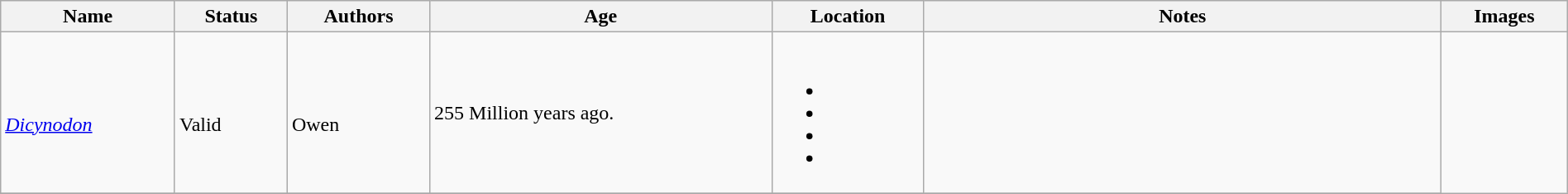<table class="wikitable sortable" align="center" width="100%">
<tr>
<th>Name</th>
<th>Status</th>
<th>Authors</th>
<th>Age</th>
<th>Location</th>
<th width="33%" class="unsortable">Notes</th>
<th class="unsortable">Images</th>
</tr>
<tr>
<td><br><em><a href='#'>Dicynodon</a></em></td>
<td><br>Valid</td>
<td><br>Owen
</td>
<td>255 Million years ago.</td>
<td><br><ul><li></li><li></li><li></li><li></li></ul></td>
<td><br></td>
<td rowspan="99"></td>
</tr>
<tr>
</tr>
</table>
